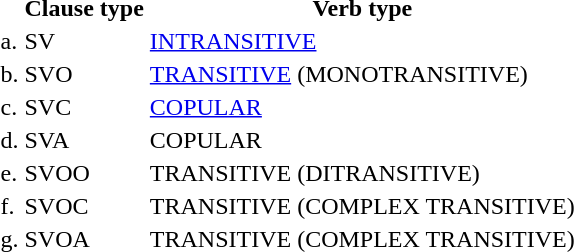<table>
<tr>
<th></th>
<th>Clause type</th>
<th>Verb type</th>
</tr>
<tr>
<td>a.</td>
<td>SV</td>
<td><a href='#'>INTRANSITIVE</a></td>
</tr>
<tr>
<td>b.</td>
<td>SVO</td>
<td><a href='#'>TRANSITIVE</a> (MONOTRANSITIVE)</td>
</tr>
<tr>
<td>c.</td>
<td>SVC</td>
<td><a href='#'>COPULAR</a></td>
</tr>
<tr>
<td>d.</td>
<td>SVA</td>
<td>COPULAR</td>
</tr>
<tr>
<td>e.</td>
<td>SVOO</td>
<td>TRANSITIVE (DITRANSITIVE)</td>
</tr>
<tr>
<td>f.</td>
<td>SVOC</td>
<td>TRANSITIVE (COMPLEX TRANSITIVE)</td>
</tr>
<tr>
<td>g.</td>
<td>SVOA</td>
<td>TRANSITIVE (COMPLEX TRANSITIVE)</td>
</tr>
</table>
